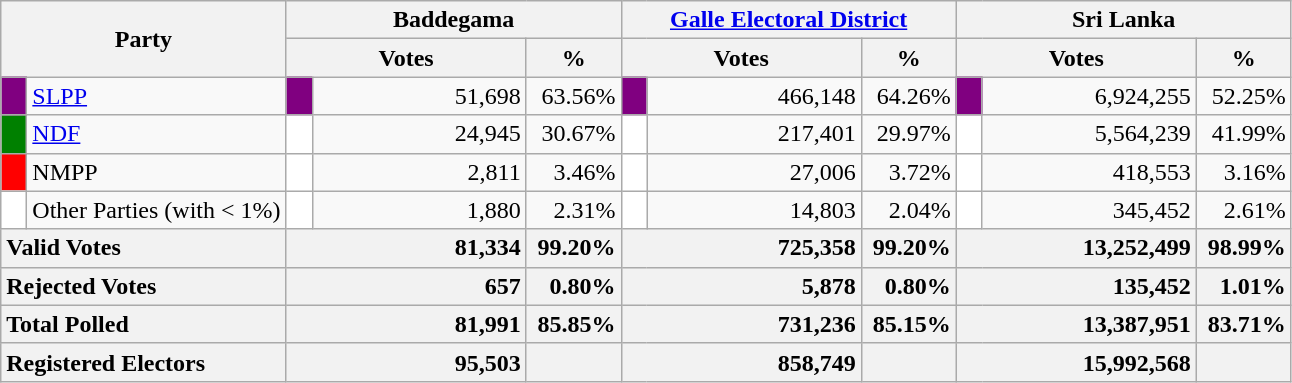<table class="wikitable">
<tr>
<th colspan="2" width="144px"rowspan="2">Party</th>
<th colspan="3" width="216px">Baddegama</th>
<th colspan="3" width="216px"><a href='#'>Galle Electoral District</a></th>
<th colspan="3" width="216px">Sri Lanka</th>
</tr>
<tr>
<th colspan="2" width="144px">Votes</th>
<th>%</th>
<th colspan="2" width="144px">Votes</th>
<th>%</th>
<th colspan="2" width="144px">Votes</th>
<th>%</th>
</tr>
<tr>
<td style="background-color:purple;" width="10px"></td>
<td style="text-align:left;"><a href='#'>SLPP</a></td>
<td style="background-color:purple;" width="10px"></td>
<td style="text-align:right;">51,698</td>
<td style="text-align:right;">63.56%</td>
<td style="background-color:purple;" width="10px"></td>
<td style="text-align:right;">466,148</td>
<td style="text-align:right;">64.26%</td>
<td style="background-color:purple;" width="10px"></td>
<td style="text-align:right;">6,924,255</td>
<td style="text-align:right;">52.25%</td>
</tr>
<tr>
<td style="background-color:green;" width="10px"></td>
<td style="text-align:left;"><a href='#'>NDF</a></td>
<td style="background-color:white;" width="10px"></td>
<td style="text-align:right;">24,945</td>
<td style="text-align:right;">30.67%</td>
<td style="background-color:white;" width="10px"></td>
<td style="text-align:right;">217,401</td>
<td style="text-align:right;">29.97%</td>
<td style="background-color:white;" width="10px"></td>
<td style="text-align:right;">5,564,239</td>
<td style="text-align:right;">41.99%</td>
</tr>
<tr>
<td style="background-color:red;" width="10px"></td>
<td style="text-align:left;">NMPP</td>
<td style="background-color:white;" width="10px"></td>
<td style="text-align:right;">2,811</td>
<td style="text-align:right;">3.46%</td>
<td style="background-color:white;" width="10px"></td>
<td style="text-align:right;">27,006</td>
<td style="text-align:right;">3.72%</td>
<td style="background-color:white;" width="10px"></td>
<td style="text-align:right;">418,553</td>
<td style="text-align:right;">3.16%</td>
</tr>
<tr>
<td style="background-color:white;" width="10px"></td>
<td style="text-align:left;">Other Parties (with < 1%)</td>
<td style="background-color:white;" width="10px"></td>
<td style="text-align:right;">1,880</td>
<td style="text-align:right;">2.31%</td>
<td style="background-color:white;" width="10px"></td>
<td style="text-align:right;">14,803</td>
<td style="text-align:right;">2.04%</td>
<td style="background-color:white;" width="10px"></td>
<td style="text-align:right;">345,452</td>
<td style="text-align:right;">2.61%</td>
</tr>
<tr>
<th colspan="2" width="144px"style="text-align:left;">Valid Votes</th>
<th style="text-align:right;"colspan="2" width="144px">81,334</th>
<th style="text-align:right;">99.20%</th>
<th style="text-align:right;"colspan="2" width="144px">725,358</th>
<th style="text-align:right;">99.20%</th>
<th style="text-align:right;"colspan="2" width="144px">13,252,499</th>
<th style="text-align:right;">98.99%</th>
</tr>
<tr>
<th colspan="2" width="144px"style="text-align:left;">Rejected Votes</th>
<th style="text-align:right;"colspan="2" width="144px">657</th>
<th style="text-align:right;">0.80%</th>
<th style="text-align:right;"colspan="2" width="144px">5,878</th>
<th style="text-align:right;">0.80%</th>
<th style="text-align:right;"colspan="2" width="144px">135,452</th>
<th style="text-align:right;">1.01%</th>
</tr>
<tr>
<th colspan="2" width="144px"style="text-align:left;">Total Polled</th>
<th style="text-align:right;"colspan="2" width="144px">81,991</th>
<th style="text-align:right;">85.85%</th>
<th style="text-align:right;"colspan="2" width="144px">731,236</th>
<th style="text-align:right;">85.15%</th>
<th style="text-align:right;"colspan="2" width="144px">13,387,951</th>
<th style="text-align:right;">83.71%</th>
</tr>
<tr>
<th colspan="2" width="144px"style="text-align:left;">Registered Electors</th>
<th style="text-align:right;"colspan="2" width="144px">95,503</th>
<th></th>
<th style="text-align:right;"colspan="2" width="144px">858,749</th>
<th></th>
<th style="text-align:right;"colspan="2" width="144px">15,992,568</th>
<th></th>
</tr>
</table>
